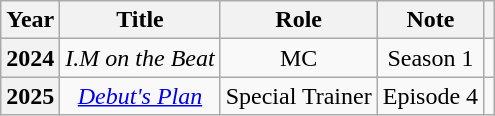<table class="wikitable plainrowheaders" style="text-align: center;">
<tr>
<th scope="col">Year</th>
<th scope="col">Title</th>
<th scope="col">Role</th>
<th scope="col">Note</th>
<th scope="col" class="unsortable"></th>
</tr>
<tr>
<th scope="row">2024</th>
<td><em>I.M on the Beat</em></td>
<td>MC</td>
<td>Season 1</td>
<td></td>
</tr>
<tr>
<th scope="row">2025</th>
<td><em><a href='#'>Debut's Plan</a></em></td>
<td>Special Trainer</td>
<td>Episode 4</td>
<td></td>
</tr>
</table>
